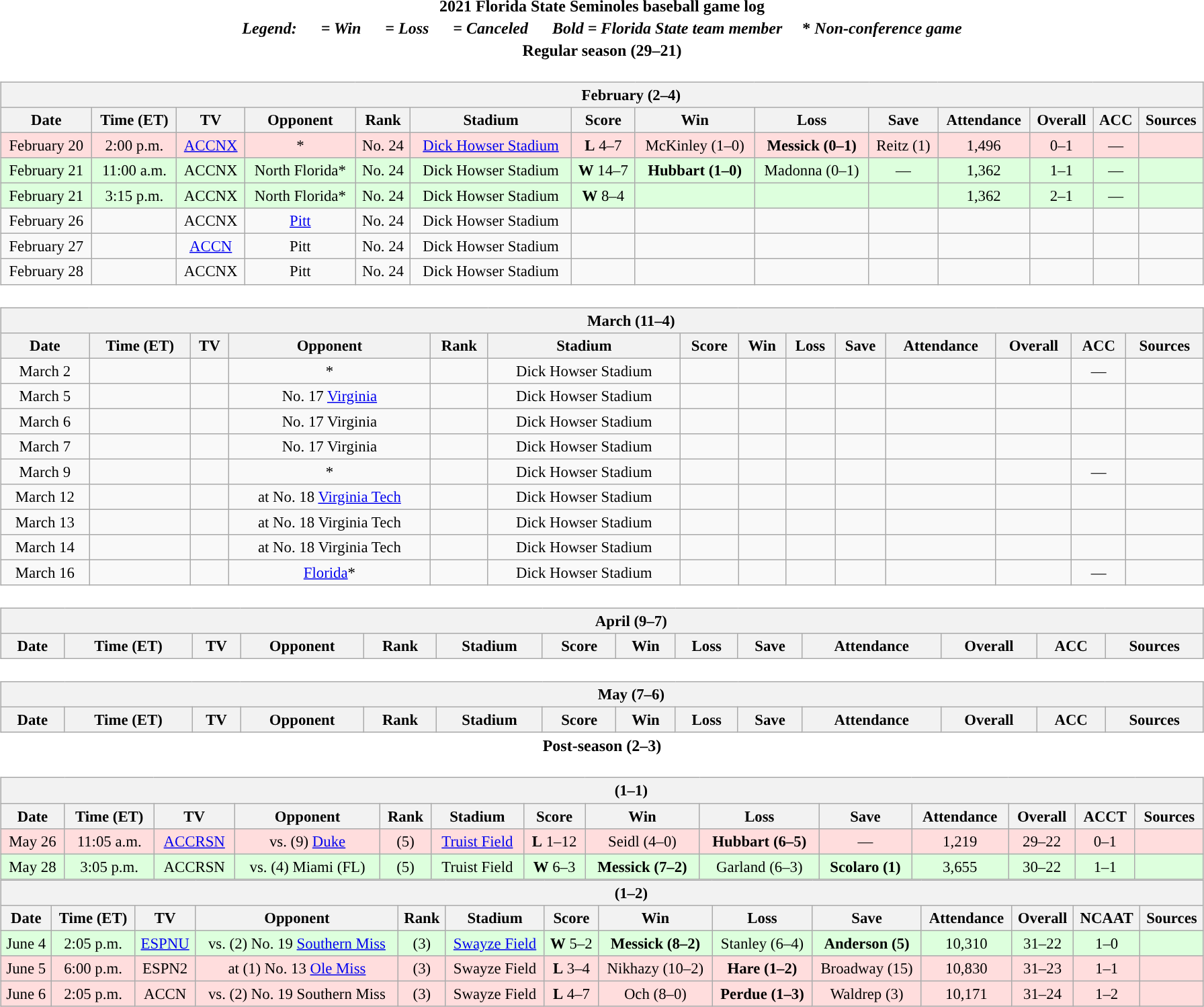<table class="toccolours" width=95% style="clear:both; margin:1.5em auto; text-align:center;">
<tr>
<th colspan=2>2021 Florida State Seminoles baseball game log</th>
</tr>
<tr>
<th colspan=2><em>Legend:       = Win       = Loss       = Canceled      Bold = Florida State team member</em>     * <em>Non-conference game</em></th>
</tr>
<tr>
<th colspan=2>Regular season (29–21)</th>
</tr>
<tr style="vertical-align:top">
<td><br><table class="wikitable collapsible collapsed" style="margin:auto; width:100%; text-align:center; font-size:95%">
<tr>
<th colspan=14 style="padding-left:4em;">February (2–4)</th>
</tr>
<tr>
<th>Date</th>
<th>Time (ET)</th>
<th>TV</th>
<th>Opponent</th>
<th>Rank</th>
<th>Stadium</th>
<th>Score</th>
<th>Win</th>
<th>Loss</th>
<th>Save</th>
<th>Attendance</th>
<th>Overall</th>
<th>ACC</th>
<th>Sources</th>
</tr>
<tr bgcolor="ffdddd">
<td>February 20</td>
<td>2:00 p.m.</td>
<td><a href='#'>ACCNX</a></td>
<td>*</td>
<td>No. 24</td>
<td><a href='#'>Dick Howser Stadium</a><br></td>
<td><strong>L</strong> 4–7</td>
<td>McKinley (1–0)</td>
<td><strong>Messick (0–1)</strong></td>
<td>Reitz (1)</td>
<td>1,496</td>
<td>0–1</td>
<td>—</td>
<td></td>
</tr>
<tr bgcolor="ddffdd">
<td>February 21</td>
<td>11:00 a.m.</td>
<td>ACCNX</td>
<td>North Florida*</td>
<td>No. 24</td>
<td>Dick Howser Stadium</td>
<td><strong>W</strong> 14–7</td>
<td><strong>Hubbart (1–0)</strong></td>
<td>Madonna (0–1)</td>
<td>—</td>
<td>1,362</td>
<td>1–1</td>
<td>—</td>
<td></td>
</tr>
<tr bgcolor="ddffdd">
<td>February 21</td>
<td>3:15 p.m.</td>
<td>ACCNX</td>
<td>North Florida*</td>
<td>No. 24</td>
<td>Dick Howser Stadium</td>
<td><strong>W</strong> 8–4</td>
<td></td>
<td></td>
<td></td>
<td>1,362</td>
<td>2–1</td>
<td>—</td>
<td></td>
</tr>
<tr>
<td>February 26</td>
<td></td>
<td>ACCNX</td>
<td><a href='#'>Pitt</a></td>
<td>No. 24</td>
<td>Dick Howser Stadium</td>
<td></td>
<td></td>
<td></td>
<td></td>
<td></td>
<td></td>
<td></td>
<td></td>
</tr>
<tr>
<td>February 27</td>
<td></td>
<td><a href='#'>ACCN</a></td>
<td>Pitt</td>
<td>No. 24</td>
<td>Dick Howser Stadium</td>
<td></td>
<td></td>
<td></td>
<td></td>
<td></td>
<td></td>
<td></td>
<td></td>
</tr>
<tr>
<td>February 28</td>
<td></td>
<td>ACCNX</td>
<td>Pitt</td>
<td>No. 24</td>
<td>Dick Howser Stadium</td>
<td></td>
<td></td>
<td></td>
<td></td>
<td></td>
<td></td>
<td></td>
<td></td>
</tr>
</table>
</td>
</tr>
<tr>
<td><br><table class="wikitable collapsible collapsed" style="margin:auto; width:100%; text-align:center; font-size:95%">
<tr>
<th colspan=14 style="padding-left:4em;">March (11–4)</th>
</tr>
<tr>
<th>Date</th>
<th>Time (ET)</th>
<th>TV</th>
<th>Opponent</th>
<th>Rank</th>
<th>Stadium</th>
<th>Score</th>
<th>Win</th>
<th>Loss</th>
<th>Save</th>
<th>Attendance</th>
<th>Overall</th>
<th>ACC</th>
<th>Sources</th>
</tr>
<tr>
<td>March 2</td>
<td></td>
<td></td>
<td>*</td>
<td></td>
<td>Dick Howser Stadium</td>
<td></td>
<td></td>
<td></td>
<td></td>
<td></td>
<td></td>
<td>—</td>
<td></td>
</tr>
<tr>
<td>March 5</td>
<td></td>
<td></td>
<td>No. 17 <a href='#'>Virginia</a></td>
<td></td>
<td>Dick Howser Stadium</td>
<td></td>
<td></td>
<td></td>
<td></td>
<td></td>
<td></td>
<td></td>
<td></td>
</tr>
<tr>
<td>March 6</td>
<td></td>
<td></td>
<td>No. 17 Virginia</td>
<td></td>
<td>Dick Howser Stadium</td>
<td></td>
<td></td>
<td></td>
<td></td>
<td></td>
<td></td>
<td></td>
<td></td>
</tr>
<tr>
<td>March 7</td>
<td></td>
<td></td>
<td>No. 17 Virginia</td>
<td></td>
<td>Dick Howser Stadium</td>
<td></td>
<td></td>
<td></td>
<td></td>
<td></td>
<td></td>
<td></td>
<td></td>
</tr>
<tr>
<td>March 9</td>
<td></td>
<td></td>
<td>*</td>
<td></td>
<td>Dick Howser Stadium</td>
<td></td>
<td></td>
<td></td>
<td></td>
<td></td>
<td></td>
<td>—</td>
<td></td>
</tr>
<tr>
<td>March 12</td>
<td></td>
<td></td>
<td>at No. 18 <a href='#'>Virginia Tech</a></td>
<td></td>
<td>Dick Howser Stadium</td>
<td></td>
<td></td>
<td></td>
<td></td>
<td></td>
<td></td>
<td></td>
<td></td>
</tr>
<tr>
<td>March 13</td>
<td></td>
<td></td>
<td>at No. 18 Virginia Tech</td>
<td></td>
<td>Dick Howser Stadium</td>
<td></td>
<td></td>
<td></td>
<td></td>
<td></td>
<td></td>
<td></td>
<td></td>
</tr>
<tr>
<td>March 14</td>
<td></td>
<td></td>
<td>at No. 18 Virginia Tech</td>
<td></td>
<td>Dick Howser Stadium</td>
<td></td>
<td></td>
<td></td>
<td></td>
<td></td>
<td></td>
<td></td>
<td></td>
</tr>
<tr>
<td>March 16</td>
<td></td>
<td></td>
<td><a href='#'>Florida</a>*</td>
<td></td>
<td>Dick Howser Stadium</td>
<td></td>
<td></td>
<td></td>
<td></td>
<td></td>
<td></td>
<td>—</td>
<td></td>
</tr>
</table>
</td>
</tr>
<tr>
<td><br><table class="wikitable collapsible collapsed" style="margin:auto; width:100%; text-align:center; font-size:95%">
<tr>
<th colspan=14 style="padding-left:4em;">April (9–7)</th>
</tr>
<tr>
<th>Date</th>
<th>Time (ET)</th>
<th>TV</th>
<th>Opponent</th>
<th>Rank</th>
<th>Stadium</th>
<th>Score</th>
<th>Win</th>
<th>Loss</th>
<th>Save</th>
<th>Attendance</th>
<th>Overall</th>
<th>ACC</th>
<th>Sources</th>
</tr>
</table>
</td>
</tr>
<tr>
<td><br><table class="wikitable collapsible collapsed" style="margin:auto; width:100%; text-align:center; font-size:95%">
<tr>
<th colspan=14 style="padding-left:4em;">May (7–6)</th>
</tr>
<tr>
<th>Date</th>
<th>Time (ET)</th>
<th>TV</th>
<th>Opponent</th>
<th>Rank</th>
<th>Stadium</th>
<th>Score</th>
<th>Win</th>
<th>Loss</th>
<th>Save</th>
<th>Attendance</th>
<th>Overall</th>
<th>ACC</th>
<th>Sources</th>
</tr>
</table>
</td>
</tr>
<tr>
<th colspan=2>Post-season (2–3)</th>
</tr>
<tr>
<td><br><table class="wikitable collapsible collapsed" style="margin:auto; width:100%; text-align:center; font-size:95%">
<tr>
<th colspan=14 style="padding-left:4em;"> (1–1)</th>
</tr>
<tr>
<th>Date</th>
<th>Time (ET)</th>
<th>TV</th>
<th>Opponent</th>
<th>Rank</th>
<th>Stadium</th>
<th>Score</th>
<th>Win</th>
<th>Loss</th>
<th>Save</th>
<th>Attendance</th>
<th>Overall</th>
<th>ACCT</th>
<th>Sources</th>
</tr>
<tr bgcolor="ffdddd">
<td>May 26</td>
<td>11:05 a.m.</td>
<td><a href='#'>ACCRSN</a></td>
<td>vs. (9) <a href='#'>Duke</a><br></td>
<td>(5)</td>
<td><a href='#'>Truist Field</a><br></td>
<td><strong>L</strong> 1–12</td>
<td>Seidl (4–0)</td>
<td><strong>Hubbart (6–5)</strong></td>
<td>—</td>
<td>1,219</td>
<td>29–22</td>
<td>0–1</td>
<td></td>
</tr>
<tr bgcolor="ddffdd">
<td>May 28</td>
<td>3:05 p.m.</td>
<td>ACCRSN</td>
<td>vs. (4) Miami (FL)<br></td>
<td>(5)</td>
<td>Truist Field</td>
<td><strong>W</strong> 6–3</td>
<td><strong>Messick (7–2)</strong></td>
<td>Garland (6–3)</td>
<td><strong>Scolaro (1)</strong></td>
<td>3,655</td>
<td>30–22</td>
<td>1–1</td>
<td></td>
</tr>
</table>
<table class="wikitable collapsible collapsed" style="margin:auto; width:100%; text-align:center; font-size:95%">
<tr>
<th colspan=14 style="padding-left:4em;">  (1–2)</th>
</tr>
<tr>
<th>Date</th>
<th>Time (ET)</th>
<th>TV</th>
<th>Opponent</th>
<th>Rank</th>
<th>Stadium</th>
<th>Score</th>
<th>Win</th>
<th>Loss</th>
<th>Save</th>
<th>Attendance</th>
<th>Overall</th>
<th>NCAAT</th>
<th>Sources</th>
</tr>
<tr bgcolor="ddffdd">
<td>June 4</td>
<td>2:05 p.m.</td>
<td><a href='#'>ESPNU</a></td>
<td>vs. (2) No. 19 <a href='#'>Southern Miss</a><br></td>
<td>(3)</td>
<td><a href='#'>Swayze Field</a><br></td>
<td><strong>W</strong> 5–2</td>
<td><strong>Messick (8–2)</strong></td>
<td>Stanley (6–4)</td>
<td><strong>Anderson (5)</strong></td>
<td>10,310</td>
<td>31–22</td>
<td>1–0</td>
<td></td>
</tr>
<tr bgcolor="ffdddd">
<td>June 5</td>
<td>6:00 p.m.</td>
<td>ESPN2</td>
<td>at (1) No. 13 <a href='#'>Ole Miss</a><br></td>
<td>(3)</td>
<td>Swayze Field</td>
<td><strong>L</strong> 3–4</td>
<td>Nikhazy (10–2)</td>
<td><strong>Hare (1–2)</strong></td>
<td>Broadway (15)</td>
<td>10,830</td>
<td>31–23</td>
<td>1–1</td>
<td></td>
</tr>
<tr bgcolor="ffdddd">
<td>June 6</td>
<td>2:05 p.m.</td>
<td>ACCN</td>
<td>vs. (2) No. 19 Southern Miss<br></td>
<td>(3)</td>
<td>Swayze Field</td>
<td><strong>L</strong> 4–7</td>
<td>Och (8–0)</td>
<td><strong>Perdue (1–3)</strong></td>
<td>Waldrep (3)</td>
<td>10,171</td>
<td>31–24</td>
<td>1–2</td>
<td></td>
</tr>
</table>
</td>
</tr>
</table>
